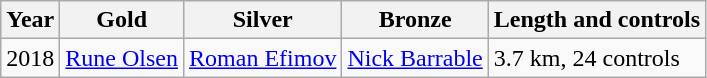<table class="wikitable">
<tr>
<th>Year</th>
<th>Gold</th>
<th>Silver</th>
<th>Bronze</th>
<th>Length and controls</th>
</tr>
<tr>
<td>2018</td>
<td> <a href='#'>Rune Olsen</a></td>
<td> <a href='#'>Roman Efimov</a></td>
<td> <a href='#'>Nick Barrable</a></td>
<td>3.7 km, 24 controls</td>
</tr>
</table>
